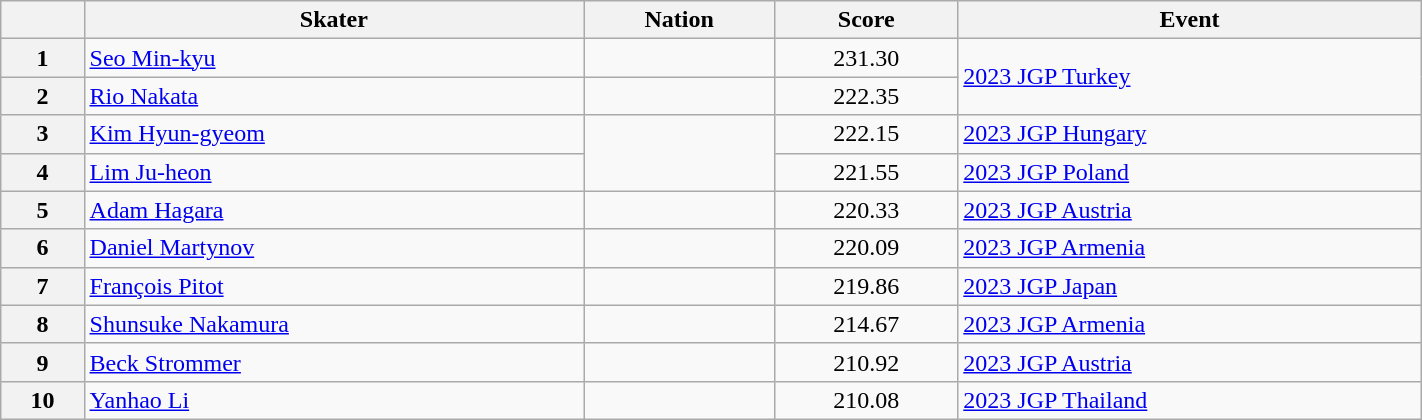<table class="wikitable sortable" style="text-align:left; width:75%">
<tr>
<th scope="col"></th>
<th scope="col">Skater</th>
<th scope="col">Nation</th>
<th scope="col">Score</th>
<th scope="col">Event</th>
</tr>
<tr>
<th scope="row">1</th>
<td><a href='#'>Seo Min-kyu</a></td>
<td></td>
<td style="text-align:center;">231.30</td>
<td rowspan="2"><a href='#'>2023 JGP Turkey</a></td>
</tr>
<tr>
<th scope="row">2</th>
<td><a href='#'>Rio Nakata</a></td>
<td></td>
<td style="text-align:center;">222.35</td>
</tr>
<tr>
<th scope="row">3</th>
<td><a href='#'>Kim Hyun-gyeom</a></td>
<td rowspan="2"></td>
<td style="text-align:center;">222.15</td>
<td><a href='#'>2023 JGP Hungary</a></td>
</tr>
<tr>
<th scope="row">4</th>
<td><a href='#'>Lim Ju-heon</a></td>
<td style="text-align:center;">221.55</td>
<td><a href='#'>2023 JGP Poland</a></td>
</tr>
<tr>
<th scope="row">5</th>
<td><a href='#'>Adam Hagara</a></td>
<td></td>
<td style="text-align:center;">220.33</td>
<td><a href='#'>2023 JGP Austria</a></td>
</tr>
<tr>
<th scope="row">6</th>
<td><a href='#'>Daniel Martynov</a></td>
<td></td>
<td style="text-align:center;">220.09</td>
<td><a href='#'>2023 JGP Armenia</a></td>
</tr>
<tr>
<th scope="row">7</th>
<td><a href='#'>François Pitot</a></td>
<td></td>
<td style="text-align:center;">219.86</td>
<td><a href='#'>2023 JGP Japan</a></td>
</tr>
<tr>
<th scope="row">8</th>
<td><a href='#'>Shunsuke Nakamura</a></td>
<td></td>
<td style="text-align:center;">214.67</td>
<td><a href='#'>2023 JGP Armenia</a></td>
</tr>
<tr>
<th scope="row">9</th>
<td><a href='#'>Beck Strommer</a></td>
<td></td>
<td style="text-align:center;">210.92</td>
<td><a href='#'>2023 JGP Austria</a></td>
</tr>
<tr>
<th scope="row">10</th>
<td><a href='#'>Yanhao Li</a></td>
<td></td>
<td style="text-align:center;">210.08</td>
<td><a href='#'>2023 JGP Thailand</a></td>
</tr>
</table>
